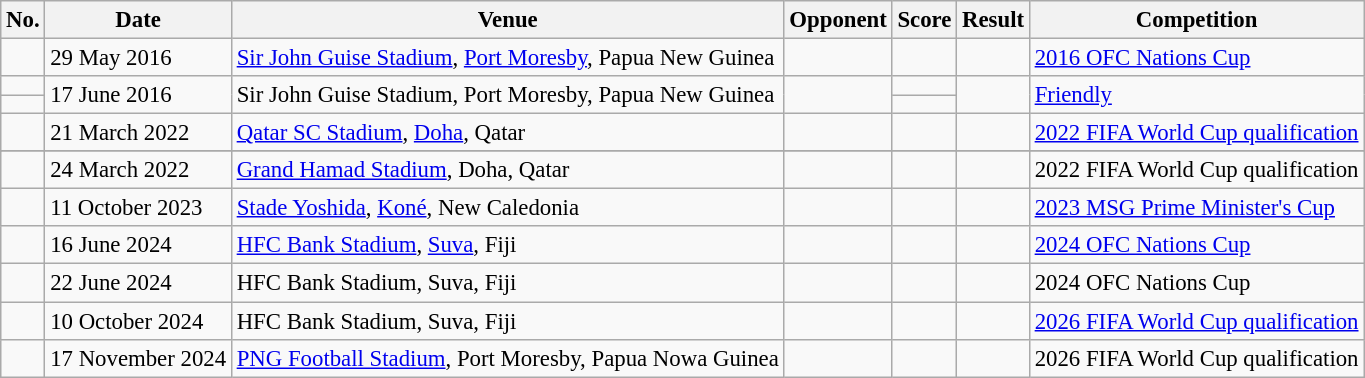<table class="wikitable" style="font-size:95%">
<tr>
<th>No.</th>
<th>Date</th>
<th>Venue</th>
<th>Opponent</th>
<th>Score</th>
<th>Result</th>
<th>Competition</th>
</tr>
<tr>
<td></td>
<td>29 May 2016</td>
<td><a href='#'>Sir John Guise Stadium</a>, <a href='#'>Port Moresby</a>, Papua New Guinea</td>
<td></td>
<td></td>
<td></td>
<td><a href='#'>2016 OFC Nations Cup</a></td>
</tr>
<tr>
<td></td>
<td rowspan=2>17 June 2016</td>
<td rowspan=2>Sir John Guise Stadium, Port Moresby, Papua New Guinea</td>
<td rowspan=2></td>
<td></td>
<td rowspan=2></td>
<td rowspan=2><a href='#'>Friendly</a></td>
</tr>
<tr>
<td></td>
<td></td>
</tr>
<tr>
<td></td>
<td>21 March 2022</td>
<td><a href='#'>Qatar SC Stadium</a>, <a href='#'>Doha</a>, Qatar</td>
<td></td>
<td></td>
<td></td>
<td><a href='#'>2022 FIFA World Cup qualification</a></td>
</tr>
<tr>
</tr>
<tr>
<td></td>
<td>24 March 2022</td>
<td><a href='#'>Grand Hamad Stadium</a>, Doha, Qatar</td>
<td></td>
<td></td>
<td></td>
<td>2022 FIFA World Cup qualification</td>
</tr>
<tr>
<td></td>
<td>11 October 2023</td>
<td><a href='#'>Stade Yoshida</a>, <a href='#'>Koné</a>, New Caledonia</td>
<td></td>
<td></td>
<td></td>
<td><a href='#'>2023 MSG Prime Minister's Cup</a></td>
</tr>
<tr>
<td></td>
<td>16 June 2024</td>
<td><a href='#'>HFC Bank Stadium</a>, <a href='#'>Suva</a>, Fiji</td>
<td></td>
<td></td>
<td></td>
<td><a href='#'>2024 OFC Nations Cup</a></td>
</tr>
<tr>
<td></td>
<td>22 June 2024</td>
<td>HFC Bank Stadium, Suva, Fiji</td>
<td></td>
<td></td>
<td></td>
<td>2024 OFC Nations Cup</td>
</tr>
<tr>
<td></td>
<td>10 October 2024</td>
<td>HFC Bank Stadium, Suva, Fiji</td>
<td></td>
<td></td>
<td></td>
<td><a href='#'>2026 FIFA World Cup qualification</a></td>
</tr>
<tr>
<td></td>
<td>17 November 2024</td>
<td><a href='#'>PNG Football Stadium</a>, Port Moresby, Papua Nowa Guinea</td>
<td></td>
<td></td>
<td></td>
<td>2026 FIFA World Cup qualification</td>
</tr>
</table>
